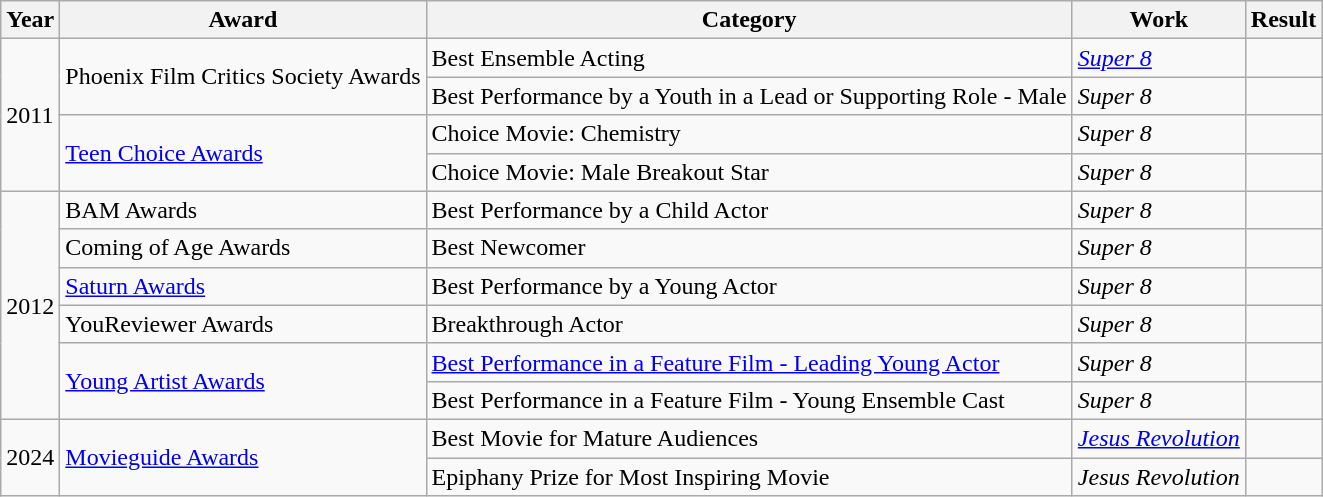<table class=wikitable>
<tr>
<th>Year</th>
<th>Award</th>
<th>Category</th>
<th>Work</th>
<th>Result</th>
</tr>
<tr>
<td rowspan="4">2011</td>
<td rowspan="2">Phoenix Film Critics Society Awards</td>
<td>Best Ensemble Acting</td>
<td><em><a href='#'>Super 8</a></em></td>
<td></td>
</tr>
<tr>
<td>Best Performance by a Youth in a Lead or Supporting Role - Male</td>
<td><em>Super 8</em></td>
<td></td>
</tr>
<tr>
<td rowspan="2"><a href='#'>Teen Choice Awards</a></td>
<td>Choice Movie: Chemistry</td>
<td><em>Super 8</em></td>
<td></td>
</tr>
<tr>
<td>Choice Movie: Male Breakout Star</td>
<td><em>Super 8</em></td>
<td></td>
</tr>
<tr>
<td rowspan=6>2012</td>
<td>BAM Awards</td>
<td>Best Performance by a Child Actor</td>
<td><em>Super 8</em></td>
<td></td>
</tr>
<tr>
<td>Coming of Age Awards</td>
<td>Best Newcomer</td>
<td><em>Super 8</em></td>
<td></td>
</tr>
<tr>
<td><a href='#'>Saturn Awards</a></td>
<td>Best Performance by a Young Actor</td>
<td><em>Super 8</em></td>
<td></td>
</tr>
<tr>
<td>YouReviewer Awards</td>
<td>Breakthrough Actor</td>
<td><em>Super 8</em></td>
<td></td>
</tr>
<tr>
<td rowspan="2"><a href='#'>Young Artist Awards</a></td>
<td><a href='#'>Best Performance in a Feature Film - Leading Young Actor</a></td>
<td><em>Super 8</em></td>
<td></td>
</tr>
<tr>
<td>Best Performance in a Feature Film - Young Ensemble Cast</td>
<td><em>Super 8</em></td>
<td></td>
</tr>
<tr>
<td rowspan="2">2024</td>
<td rowspan="2"><a href='#'>Movieguide Awards</a></td>
<td>Best Movie for Mature Audiences</td>
<td><em><a href='#'>Jesus Revolution</a></em></td>
<td></td>
</tr>
<tr>
<td>Epiphany Prize for Most Inspiring Movie</td>
<td><em>Jesus Revolution</em></td>
<td></td>
</tr>
</table>
